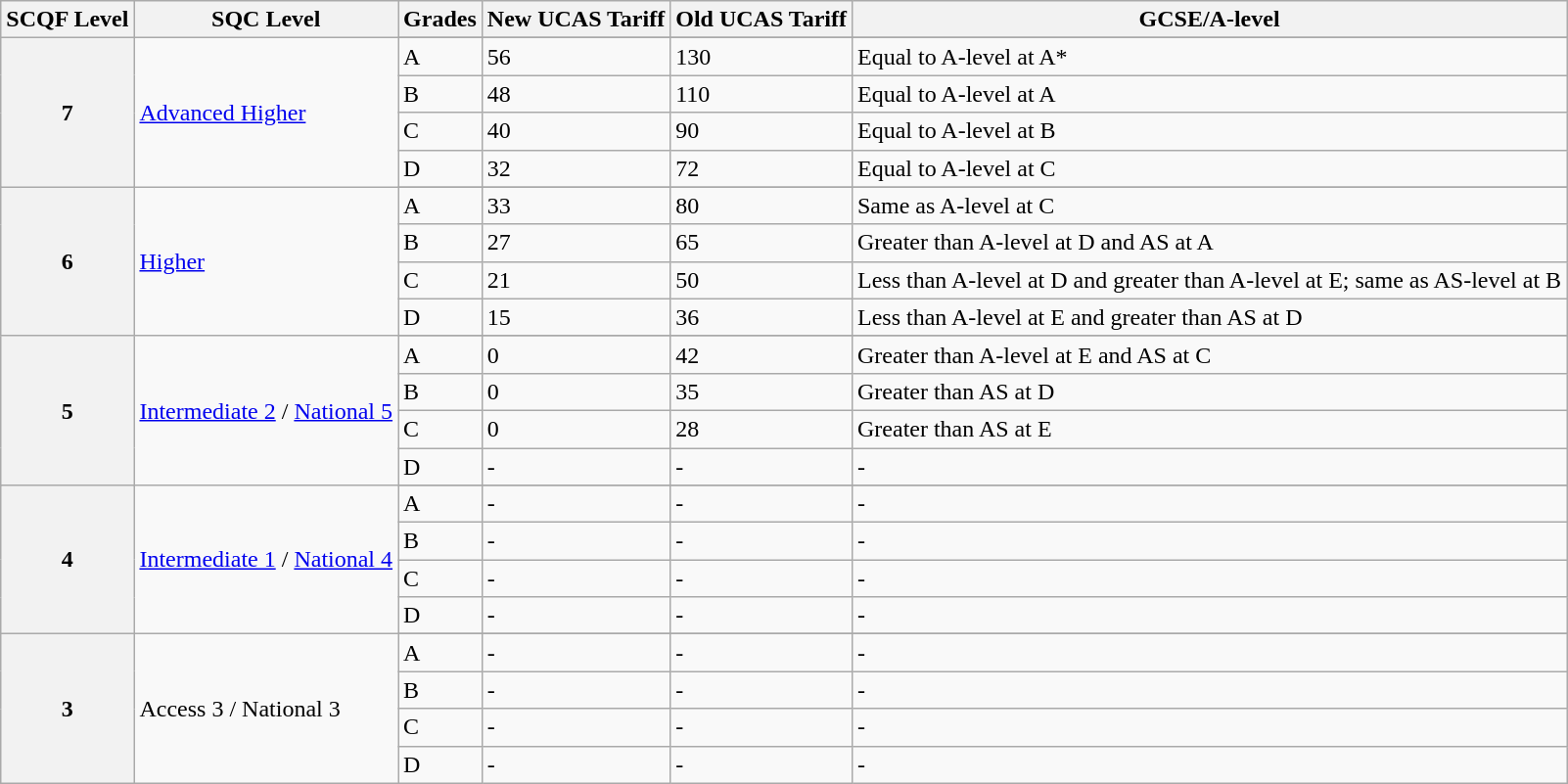<table class="wikitable">
<tr>
<th>SCQF Level</th>
<th>SQC Level</th>
<th>Grades</th>
<th>New UCAS Tariff</th>
<th>Old UCAS Tariff</th>
<th>GCSE/A-level</th>
</tr>
<tr>
<th rowspan="5">7</th>
<td rowspan="5"><a href='#'>Advanced Higher</a></td>
</tr>
<tr>
<td>A</td>
<td>56</td>
<td>130</td>
<td>Equal to A-level at A*</td>
</tr>
<tr>
<td>B</td>
<td>48</td>
<td>110</td>
<td>Equal to A-level at A</td>
</tr>
<tr>
<td>C</td>
<td>40</td>
<td>90</td>
<td>Equal to A-level at B</td>
</tr>
<tr>
<td>D</td>
<td>32</td>
<td>72</td>
<td>Equal to A-level at C</td>
</tr>
<tr>
<th rowspan="5">6</th>
<td rowspan="5"><a href='#'>Higher</a></td>
</tr>
<tr>
<td>A</td>
<td>33</td>
<td>80</td>
<td>Same as A-level at C</td>
</tr>
<tr>
<td>B</td>
<td>27</td>
<td>65</td>
<td>Greater than A-level at D and AS at A</td>
</tr>
<tr>
<td>C</td>
<td>21</td>
<td>50</td>
<td>Less than A-level at D and greater than A-level at E; same as AS-level at B</td>
</tr>
<tr>
<td>D</td>
<td>15</td>
<td>36</td>
<td>Less than A-level at E and greater than AS at D</td>
</tr>
<tr>
<th rowspan="5">5</th>
<td rowspan="5"><a href='#'>Intermediate 2</a> / <a href='#'>National 5</a></td>
</tr>
<tr>
<td>A</td>
<td>0</td>
<td>42</td>
<td>Greater than A-level at E and AS at C</td>
</tr>
<tr>
<td>B</td>
<td>0</td>
<td>35</td>
<td>Greater than AS at D</td>
</tr>
<tr>
<td>C</td>
<td>0</td>
<td>28</td>
<td>Greater than AS at E</td>
</tr>
<tr>
<td>D</td>
<td>-</td>
<td>-</td>
<td>-</td>
</tr>
<tr>
<th rowspan="5">4</th>
<td rowspan="5"><a href='#'>Intermediate 1</a> / <a href='#'>National 4</a></td>
</tr>
<tr>
<td>A</td>
<td>-</td>
<td>-</td>
<td>-</td>
</tr>
<tr>
<td>B</td>
<td>-</td>
<td>-</td>
<td>-</td>
</tr>
<tr>
<td>C</td>
<td>-</td>
<td>-</td>
<td>-</td>
</tr>
<tr>
<td>D</td>
<td>-</td>
<td>-</td>
<td>-</td>
</tr>
<tr>
<th rowspan="5">3</th>
<td rowspan="5">Access 3 / National 3</td>
</tr>
<tr>
<td>A</td>
<td>-</td>
<td>-</td>
<td>-</td>
</tr>
<tr>
<td>B</td>
<td>-</td>
<td>-</td>
<td>-</td>
</tr>
<tr>
<td>C</td>
<td>-</td>
<td>-</td>
<td>-</td>
</tr>
<tr>
<td>D</td>
<td>-</td>
<td>-</td>
<td>-</td>
</tr>
</table>
